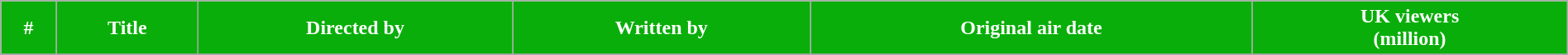<table class="wikitable plainrowheaders"  style="width:100%; background:#fff;">
<tr style="color:#fff;">
<th style="background: #0AAE0A;">#</th>
<th style="background: #0AAE0A;">Title</th>
<th style="background: #0AAE0A;">Directed by</th>
<th style="background: #0AAE0A;">Written by</th>
<th style="background: #0AAE0A;">Original air date</th>
<th style="background: #0AAE0A;">UK viewers<br>(million)</th>
</tr>
<tr>
</tr>
</table>
